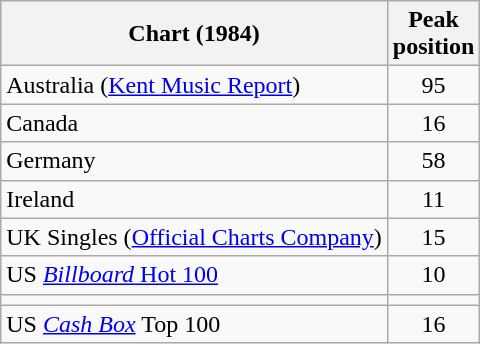<table class="wikitable sortable">
<tr>
<th>Chart (1984)</th>
<th>Peak<br>position</th>
</tr>
<tr>
<td>Australia (<a href='#'>Kent Music Report</a>)</td>
<td style="text-align:center;">95</td>
</tr>
<tr>
<td>Canada</td>
<td style="text-align:center;">16</td>
</tr>
<tr>
<td>Germany</td>
<td style="text-align:center;">58</td>
</tr>
<tr>
<td>Ireland</td>
<td style="text-align:center;">11</td>
</tr>
<tr>
<td>UK Singles (<a href='#'>Official Charts Company</a>)</td>
<td style="text-align:center;">15</td>
</tr>
<tr>
<td>US <a href='#'><em>Billboard</em> Hot 100</a></td>
<td style="text-align:center;">10</td>
</tr>
<tr>
<td></td>
</tr>
<tr>
<td>US <a href='#'><em>Cash Box</em></a> Top 100</td>
<td style="text-align:center;">16</td>
</tr>
</table>
